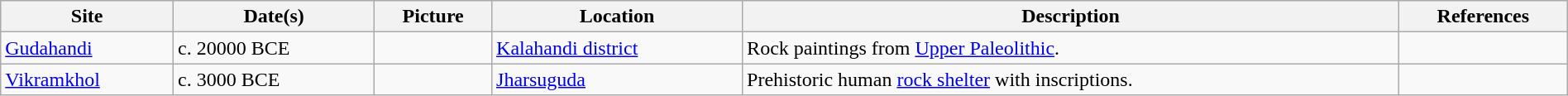<table class="wikitable sortable" width=100%>
<tr>
<th>Site</th>
<th>Date(s)</th>
<th class="unsortable">Picture</th>
<th class="unsortable">Location</th>
<th class="unsortable">Description</th>
<th class="unsortable">References</th>
</tr>
<tr>
<td><a href='#'>Gudahandi</a></td>
<td>c. 20000 BCE</td>
<td></td>
<td><a href='#'>Kalahandi district</a></td>
<td>Rock paintings from <a href='#'>Upper Paleolithic</a>.</td>
<td></td>
</tr>
<tr>
<td><a href='#'>Vikramkhol</a></td>
<td>c. 3000 BCE</td>
<td></td>
<td><a href='#'>Jharsuguda</a></td>
<td>Prehistoric human <a href='#'>rock shelter</a> with inscriptions.</td>
<td></td>
</tr>
</table>
